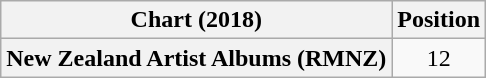<table class="wikitable sortable plainrowheaders">
<tr>
<th>Chart (2018)</th>
<th>Position</th>
</tr>
<tr>
<th scope="row">New Zealand Artist Albums (RMNZ)</th>
<td style="text-align:center;">12</td>
</tr>
</table>
